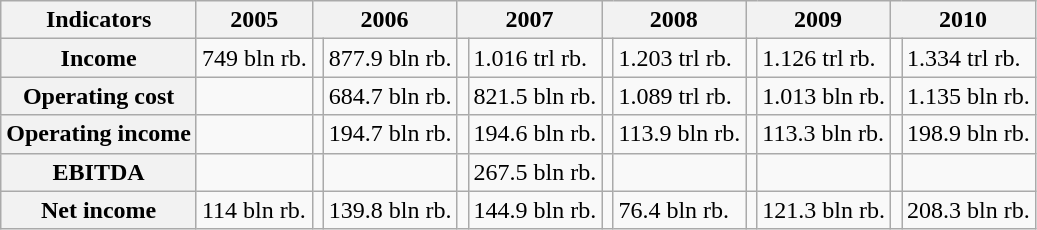<table align=center class="wikitable">
<tr>
<th>Indicators</th>
<th>2005</th>
<th colspan=2>2006</th>
<th colspan=2>2007</th>
<th colspan=2>2008</th>
<th colspan=2>2009</th>
<th colspan=2>2010</th>
</tr>
<tr>
<th align=right>Income</th>
<td>749 bln rb.</td>
<td></td>
<td>877.9 bln rb.</td>
<td></td>
<td>1.016 trl rb.</td>
<td></td>
<td>1.203 trl rb.</td>
<td></td>
<td>1.126 trl rb.</td>
<td></td>
<td>1.334 trl rb.</td>
</tr>
<tr>
<th align=right>Operating cost</th>
<td></td>
<td></td>
<td>684.7 bln rb.</td>
<td></td>
<td>821.5 bln rb.</td>
<td></td>
<td>1.089 trl rb.</td>
<td></td>
<td>1.013 bln rb.</td>
<td></td>
<td>1.135 bln rb.</td>
</tr>
<tr>
<th align=right>Operating income</th>
<td></td>
<td></td>
<td>194.7 bln rb.</td>
<td></td>
<td>194.6 bln rb.</td>
<td></td>
<td>113.9 bln rb.</td>
<td></td>
<td>113.3 bln rb.</td>
<td></td>
<td>198.9 bln rb.</td>
</tr>
<tr>
<th align=right>EBITDA</th>
<td></td>
<td></td>
<td></td>
<td></td>
<td>267.5 bln rb.</td>
<td></td>
<td></td>
<td></td>
<td></td>
<td></td>
<td></td>
</tr>
<tr>
<th align=right>Net income</th>
<td>114 bln rb.</td>
<td></td>
<td>139.8 bln rb.</td>
<td></td>
<td>144.9 bln rb.</td>
<td></td>
<td>76.4 bln rb.</td>
<td></td>
<td>121.3 bln rb.</td>
<td></td>
<td>208.3 bln rb.</td>
</tr>
</table>
